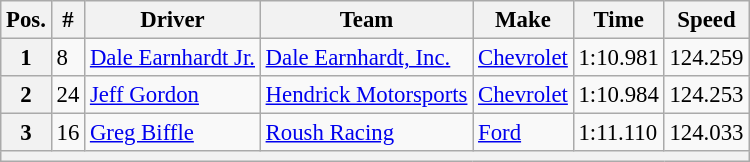<table class="wikitable" style="font-size:95%">
<tr>
<th>Pos.</th>
<th>#</th>
<th>Driver</th>
<th>Team</th>
<th>Make</th>
<th>Time</th>
<th>Speed</th>
</tr>
<tr>
<th>1</th>
<td>8</td>
<td><a href='#'>Dale Earnhardt Jr.</a></td>
<td><a href='#'>Dale Earnhardt, Inc.</a></td>
<td><a href='#'>Chevrolet</a></td>
<td>1:10.981</td>
<td>124.259</td>
</tr>
<tr>
<th>2</th>
<td>24</td>
<td><a href='#'>Jeff Gordon</a></td>
<td><a href='#'>Hendrick Motorsports</a></td>
<td><a href='#'>Chevrolet</a></td>
<td>1:10.984</td>
<td>124.253</td>
</tr>
<tr>
<th>3</th>
<td>16</td>
<td><a href='#'>Greg Biffle</a></td>
<td><a href='#'>Roush Racing</a></td>
<td><a href='#'>Ford</a></td>
<td>1:11.110</td>
<td>124.033</td>
</tr>
<tr>
<th colspan="7"></th>
</tr>
</table>
